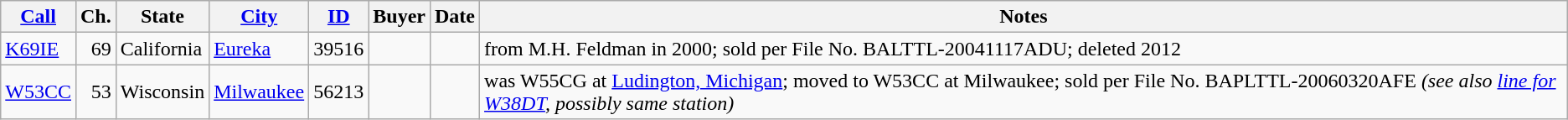<table class="wikitable sortable">
<tr>
<th><a href='#'>Call</a></th>
<th>Ch.</th>
<th>State</th>
<th><a href='#'>City</a></th>
<th><a href='#'>ID</a></th>
<th>Buyer</th>
<th>Date</th>
<th>Notes</th>
</tr>
<tr>
<td><a href='#'>K69IE</a></td>
<td align=right>69</td>
<td>California</td>
<td><a href='#'>Eureka</a></td>
<td align=right>39516</td>
<td></td>
<td></td>
<td>from M.H. Feldman in 2000; sold per File No. BALTTL-20041117ADU; deleted 2012</td>
</tr>
<tr>
<td><a href='#'>W53CC</a> </td>
<td align=right>53</td>
<td>Wisconsin</td>
<td><a href='#'>Milwaukee</a></td>
<td align=right>56213</td>
<td></td>
<td></td>
<td>was W55CG at <a href='#'>Ludington, Michigan</a>; moved to W53CC at Milwaukee; sold per File No. BAPLTTL-20060320AFE <em>(see also <a href='#'>line for W38DT</a>, possibly same station)</em></td>
</tr>
</table>
